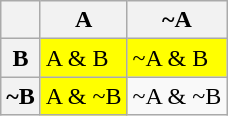<table class="wikitable">
<tr>
<th></th>
<th>A</th>
<th>~A</th>
</tr>
<tr>
<th>B</th>
<td style="background:yellow">A & B</td>
<td style="background:yellow">~A & B</td>
</tr>
<tr>
<th>~B</th>
<td style="background:yellow">A & ~B</td>
<td>~A & ~B</td>
</tr>
</table>
